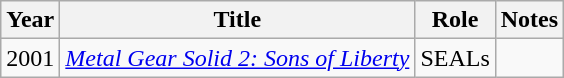<table class="wikitable sortable">
<tr>
<th>Year</th>
<th>Title</th>
<th>Role</th>
<th>Notes</th>
</tr>
<tr>
<td>2001</td>
<td><em><a href='#'>Metal Gear Solid 2: Sons of Liberty</a></em></td>
<td>SEALs</td>
<td></td>
</tr>
</table>
